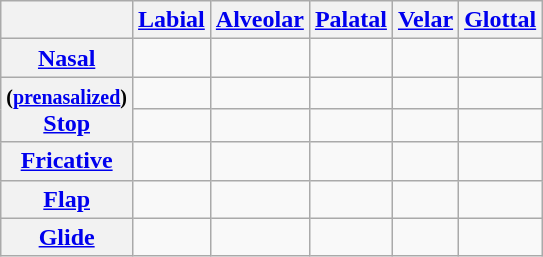<table class=wikitable style=text-align:center>
<tr>
<th></th>
<th><a href='#'>Labial</a></th>
<th><a href='#'>Alveolar</a></th>
<th><a href='#'>Palatal</a></th>
<th><a href='#'>Velar</a></th>
<th><a href='#'>Glottal</a></th>
</tr>
<tr>
<th><a href='#'>Nasal</a></th>
<td></td>
<td></td>
<td></td>
<td></td>
<td></td>
</tr>
<tr>
<th rowspan=2><small>(<a href='#'>prenasalized</a>)</small><br><a href='#'>Stop</a></th>
<td></td>
<td></td>
<td></td>
<td></td>
<td></td>
</tr>
<tr>
<td></td>
<td></td>
<td></td>
<td></td>
<td></td>
</tr>
<tr>
<th><a href='#'>Fricative</a></th>
<td></td>
<td></td>
<td></td>
<td></td>
<td></td>
</tr>
<tr>
<th><a href='#'>Flap</a></th>
<td></td>
<td></td>
<td></td>
<td></td>
<td></td>
</tr>
<tr>
<th><a href='#'>Glide</a></th>
<td></td>
<td></td>
<td></td>
<td></td>
<td></td>
</tr>
</table>
